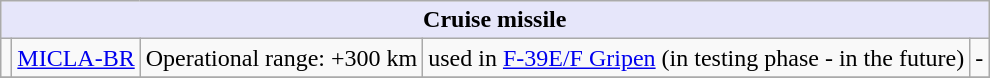<table class="wikitable">
<tr>
<th style="align: center; background: lavender;" colspan="8"><strong>Cruise missile</strong></th>
</tr>
<tr>
<td></td>
<td><a href='#'>MICLA-BR</a></td>
<td>Operational range: +300 km</td>
<td>used in <a href='#'>F-39E/F Gripen</a> (in testing phase - in the future)</td>
<td>-</td>
</tr>
<tr>
</tr>
</table>
